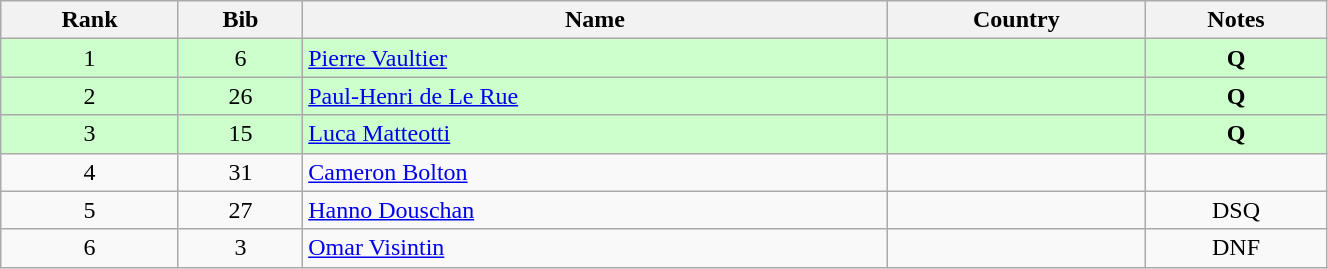<table class="wikitable" style="text-align:center;" width=70%>
<tr>
<th>Rank</th>
<th>Bib</th>
<th>Name</th>
<th>Country</th>
<th>Notes</th>
</tr>
<tr bgcolor=ccffcc>
<td>1</td>
<td>6</td>
<td align=left><a href='#'>Pierre Vaultier</a></td>
<td align=left></td>
<td><strong>Q</strong></td>
</tr>
<tr bgcolor=ccffcc>
<td>2</td>
<td>26</td>
<td align=left><a href='#'>Paul-Henri de Le Rue</a></td>
<td align=left></td>
<td><strong>Q</strong></td>
</tr>
<tr bgcolor=ccffcc>
<td>3</td>
<td>15</td>
<td align=left><a href='#'>Luca Matteotti</a></td>
<td align=left></td>
<td><strong>Q</strong></td>
</tr>
<tr>
<td>4</td>
<td>31</td>
<td align=left><a href='#'>Cameron Bolton</a></td>
<td align=left></td>
<td></td>
</tr>
<tr>
<td>5</td>
<td>27</td>
<td align=left><a href='#'>Hanno Douschan</a></td>
<td align=left></td>
<td>DSQ</td>
</tr>
<tr>
<td>6</td>
<td>3</td>
<td align=left><a href='#'>Omar Visintin</a></td>
<td align=left></td>
<td>DNF</td>
</tr>
</table>
